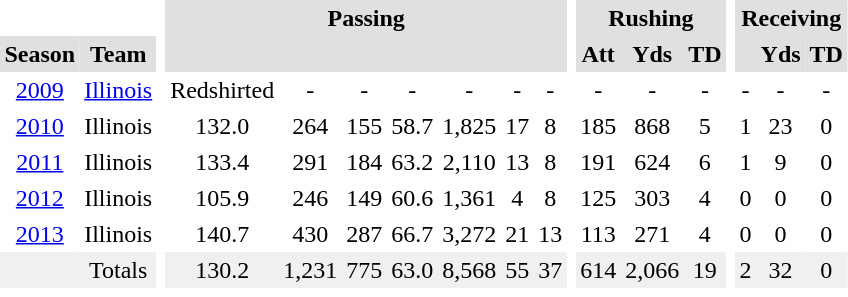<table border="0" cellpadding="3" cellspacing="0" style="text-align:center">
<tr style="background:#e0e0e0;">
<th colspan="2" style="background:White;"></th>
<th rowspan="99" style="background:White;"></th>
<th colspan="7">Passing</th>
<th rowspan="99" style="background:White;"></th>
<th colspan="3">Rushing</th>
<th rowspan="99" style="background:White;"></th>
<th colspan="3">Receiving</th>
</tr>
<tr style="background:#e0e0e0;">
<th>Season</th>
<th>Team</th>
<th></th>
<th></th>
<th></th>
<th></th>
<th></th>
<th></th>
<th></th>
<th>Att</th>
<th>Yds</th>
<th>TD</th>
<th></th>
<th>Yds</th>
<th>TD</th>
</tr>
<tr>
<td><a href='#'>2009</a></td>
<td><a href='#'>Illinois</a></td>
<td>Redshirted</td>
<td>-</td>
<td>-</td>
<td>-</td>
<td>-</td>
<td>-</td>
<td>-</td>
<td>-</td>
<td>-</td>
<td>-</td>
<td>-</td>
<td>-</td>
<td>-</td>
</tr>
<tr>
<td><a href='#'>2010</a></td>
<td>Illinois</td>
<td>132.0</td>
<td>264</td>
<td>155</td>
<td>58.7</td>
<td>1,825</td>
<td>17</td>
<td>8</td>
<td>185</td>
<td>868</td>
<td>5</td>
<td>1</td>
<td>23</td>
<td>0</td>
</tr>
<tr>
<td><a href='#'>2011</a></td>
<td>Illinois</td>
<td>133.4</td>
<td>291</td>
<td>184</td>
<td>63.2</td>
<td>2,110</td>
<td>13</td>
<td>8</td>
<td>191</td>
<td>624</td>
<td>6</td>
<td>1</td>
<td>9</td>
<td>0</td>
</tr>
<tr>
<td><a href='#'>2012</a></td>
<td>Illinois</td>
<td>105.9</td>
<td>246</td>
<td>149</td>
<td>60.6</td>
<td>1,361</td>
<td>4</td>
<td>8</td>
<td>125</td>
<td>303</td>
<td>4</td>
<td>0</td>
<td>0</td>
<td>0</td>
</tr>
<tr>
<td><a href='#'>2013</a></td>
<td>Illinois</td>
<td>140.7</td>
<td>430</td>
<td>287</td>
<td>66.7</td>
<td>3,272</td>
<td>21</td>
<td>13</td>
<td>113</td>
<td>271</td>
<td>4</td>
<td>0</td>
<td>0</td>
<td>0</td>
</tr>
<tr style="background:#f0f0f0;">
<td></td>
<td>Totals</td>
<td>130.2</td>
<td>1,231</td>
<td>775</td>
<td>63.0</td>
<td>8,568</td>
<td>55</td>
<td>37</td>
<td>614</td>
<td>2,066</td>
<td>19</td>
<td>2</td>
<td>32</td>
<td>0</td>
</tr>
<tr>
<td></td>
</tr>
</table>
